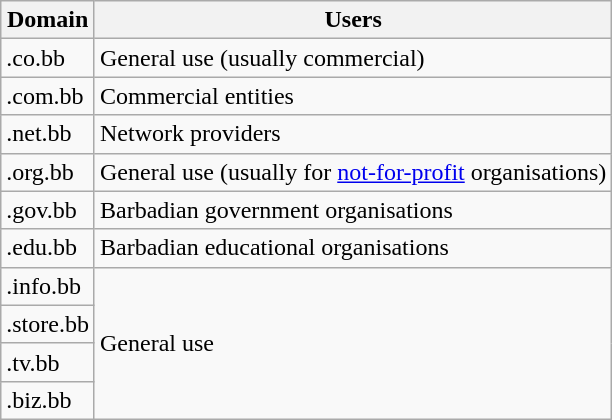<table class="wikitable">
<tr>
<th>Domain</th>
<th>Users</th>
</tr>
<tr>
<td>.co.bb</td>
<td>General use (usually commercial)</td>
</tr>
<tr>
<td>.com.bb</td>
<td>Commercial entities</td>
</tr>
<tr>
<td>.net.bb</td>
<td>Network providers</td>
</tr>
<tr>
<td>.org.bb</td>
<td>General use (usually for <a href='#'>not-for-profit</a> organisations)</td>
</tr>
<tr>
<td>.gov.bb</td>
<td>Barbadian government organisations</td>
</tr>
<tr>
<td>.edu.bb</td>
<td>Barbadian educational organisations</td>
</tr>
<tr>
<td>.info.bb</td>
<td rowspan="4">General use</td>
</tr>
<tr>
<td>.store.bb</td>
</tr>
<tr>
<td>.tv.bb</td>
</tr>
<tr>
<td>.biz.bb</td>
</tr>
</table>
